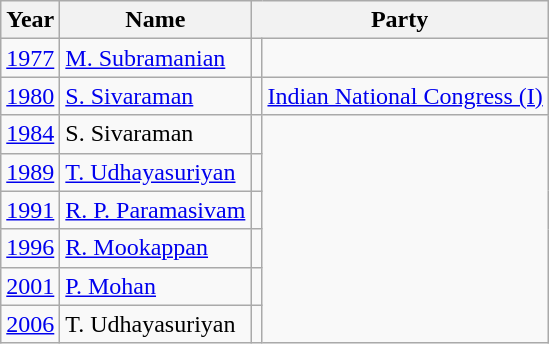<table class="wikitable sortable">
<tr>
<th>Year</th>
<th>Name</th>
<th colspan="2">Party</th>
</tr>
<tr>
<td><a href='#'>1977</a></td>
<td><a href='#'>M. Subramanian</a></td>
<td></td>
</tr>
<tr>
<td><a href='#'>1980</a></td>
<td><a href='#'>S. Sivaraman</a></td>
<td></td>
<td><a href='#'>Indian National Congress (I)</a></td>
</tr>
<tr>
<td><a href='#'>1984</a></td>
<td>S. Sivaraman</td>
<td></td>
</tr>
<tr>
<td><a href='#'>1989</a></td>
<td><a href='#'>T. Udhayasuriyan</a></td>
<td></td>
</tr>
<tr>
<td><a href='#'>1991</a></td>
<td><a href='#'>R. P. Paramasivam</a></td>
<td></td>
</tr>
<tr>
<td><a href='#'>1996</a></td>
<td><a href='#'>R. Mookappan</a></td>
<td></td>
</tr>
<tr>
<td><a href='#'>2001</a></td>
<td><a href='#'>P. Mohan</a></td>
<td></td>
</tr>
<tr>
<td><a href='#'>2006</a></td>
<td>T. Udhayasuriyan</td>
<td></td>
</tr>
</table>
